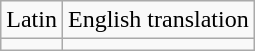<table class="wikitable">
<tr>
<td>Latin</td>
<td>English translation</td>
</tr>
<tr>
<td></td>
<td></td>
</tr>
</table>
